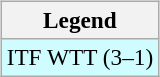<table>
<tr valign=top>
<td><br><table class=wikitable style=font-size:97%>
<tr>
<th>Legend</th>
</tr>
<tr style="background:#cffcff;">
<td>ITF WTT (3–1)</td>
</tr>
</table>
</td>
<td></td>
</tr>
</table>
